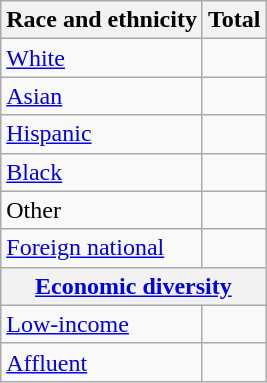<table class="wikitable floatright sortable collapsible"; text-align:right; font-size:80%;">
<tr>
<th>Race and ethnicity</th>
<th colspan="2" data-sort-type=number>Total</th>
</tr>
<tr>
<td><a href='#'>White</a></td>
<td align=right></td>
</tr>
<tr>
<td><a href='#'>Asian</a></td>
<td align=right></td>
</tr>
<tr>
<td><a href='#'>Hispanic</a></td>
<td align=right></td>
</tr>
<tr>
<td><a href='#'>Black</a></td>
<td align=right></td>
</tr>
<tr>
<td>Other</td>
<td align=right></td>
</tr>
<tr>
<td><a href='#'>Foreign national</a></td>
<td align=right></td>
</tr>
<tr>
<th colspan="4" data-sort-type=number><a href='#'>Economic diversity</a></th>
</tr>
<tr>
<td><a href='#'>Low-income</a></td>
<td align=right></td>
</tr>
<tr>
<td><a href='#'>Affluent</a></td>
<td align=right></td>
</tr>
</table>
